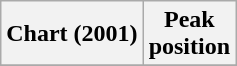<table class="wikitable sortable">
<tr>
<th align="left">Chart (2001)</th>
<th align="center">Peak<br>position</th>
</tr>
<tr>
</tr>
</table>
